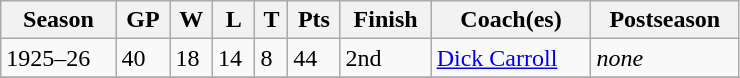<table class="wikitable" width=39%>
<tr>
<th>Season</th>
<th>GP</th>
<th>W</th>
<th>L</th>
<th>T</th>
<th>Pts</th>
<th>Finish</th>
<th>Coach(es)</th>
<th>Postseason</th>
</tr>
<tr>
<td>1925–26</td>
<td>40</td>
<td>18</td>
<td>14</td>
<td>8</td>
<td>44</td>
<td>2nd</td>
<td><a href='#'>Dick Carroll</a></td>
<td><em>none</em></td>
</tr>
<tr>
</tr>
</table>
